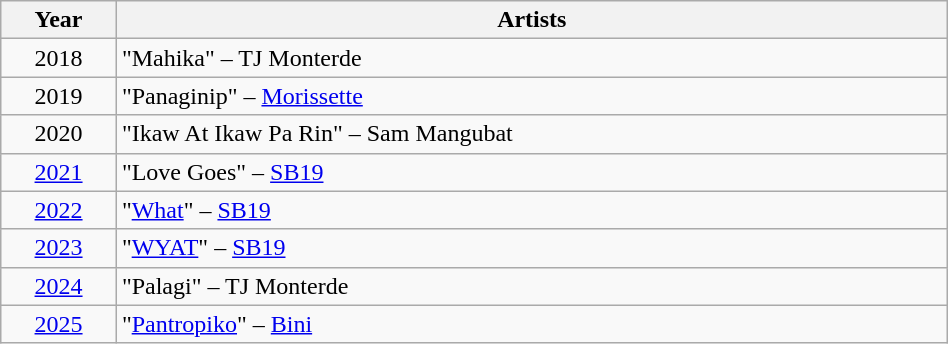<table class="wikitable sortable"  style="width:50%;">
<tr>
<th width=5%  scope="col">Year</th>
<th ! width=40%  scope="col">Artists</th>
</tr>
<tr>
<td align="center">2018</td>
<td>"Mahika" – TJ Monterde</td>
</tr>
<tr>
<td align="center">2019</td>
<td>"Panaginip" – <a href='#'>Morissette</a></td>
</tr>
<tr>
<td align="center">2020</td>
<td>"Ikaw At Ikaw Pa Rin" – Sam Mangubat</td>
</tr>
<tr>
<td align="center"><a href='#'>2021</a></td>
<td>"Love Goes" – <a href='#'>SB19</a></td>
</tr>
<tr>
<td align="center"><a href='#'>2022</a></td>
<td>"<a href='#'>What</a>" – <a href='#'>SB19</a></td>
</tr>
<tr>
<td align="center"><a href='#'>2023</a></td>
<td>"<a href='#'>WYAT</a>" – <a href='#'>SB19</a></td>
</tr>
<tr>
<td align="center"><a href='#'>2024</a></td>
<td>"Palagi" – TJ Monterde</td>
</tr>
<tr>
<td align="center"><a href='#'>2025</a></td>
<td>"<a href='#'>Pantropiko</a>" – <a href='#'>Bini</a></td>
</tr>
</table>
